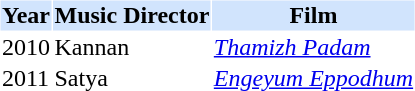<table cellspacing="1" cellpadding="1" border="0">
<tr bgcolor="#d1e4fd">
<th>Year</th>
<th>Music Director</th>
<th>Film</th>
</tr>
<tr>
<td>2010</td>
<td>Kannan</td>
<td><em><a href='#'>Thamizh Padam</a></em></td>
</tr>
<tr>
<td>2011</td>
<td>Satya</td>
<td><em><a href='#'>Engeyum Eppodhum</a></em></td>
</tr>
</table>
